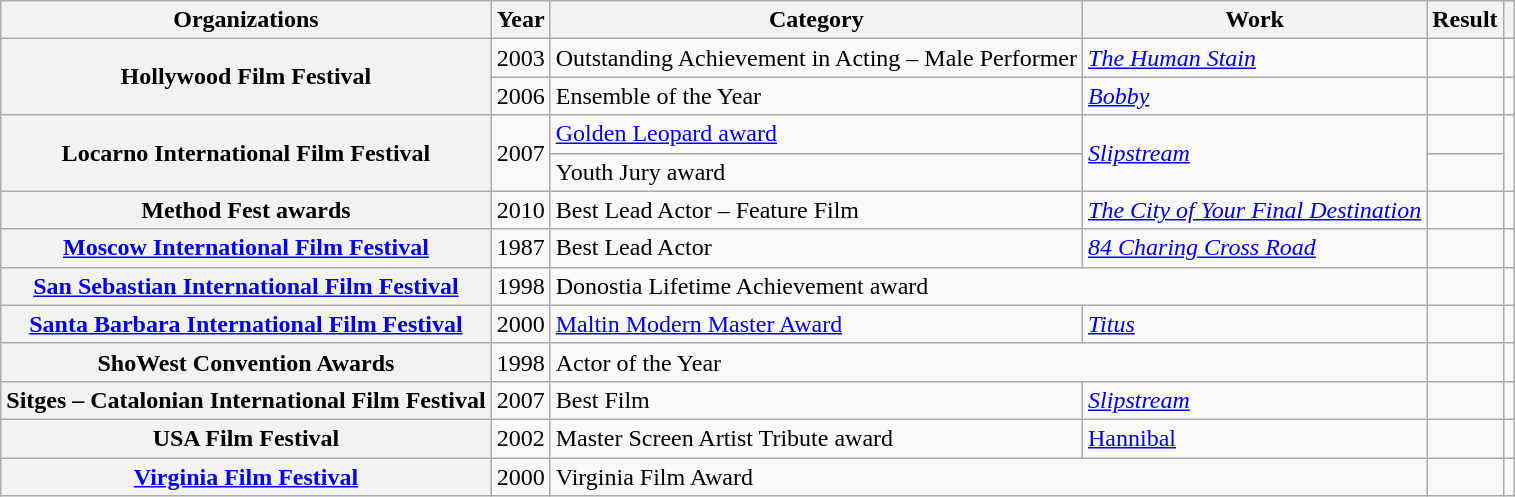<table class= "wikitable plainrowheaders sortable">
<tr>
<th>Organizations</th>
<th scope="col">Year</th>
<th scope="col">Category</th>
<th scope="col">Work</th>
<th scope="col">Result</th>
<th scope="col" class="unsortable"></th>
</tr>
<tr>
<th scope="row" rowspan="2">Hollywood Film Festival</th>
<td>2003</td>
<td>Outstanding Achievement in Acting – Male Performer</td>
<td><em><a href='#'>The Human Stain</a> </em></td>
<td></td>
<td></td>
</tr>
<tr>
<td>2006</td>
<td>Ensemble of the Year</td>
<td><em><a href='#'>Bobby</a></em></td>
<td></td>
<td></td>
</tr>
<tr>
<th scope="row" rowspan="2">Locarno International Film Festival</th>
<td rowspan="2">2007</td>
<td><a href='#'>Golden Leopard award</a></td>
<td rowspan="2"><em><a href='#'>Slipstream</a></em></td>
<td></td>
<td rowspan="2"></td>
</tr>
<tr>
<td>Youth Jury award</td>
<td></td>
</tr>
<tr>
<th scope="row" rowspan="1">Method Fest awards</th>
<td>2010</td>
<td>Best Lead Actor – Feature Film</td>
<td><em><a href='#'>The City of Your Final Destination</a></em></td>
<td></td>
<td></td>
</tr>
<tr>
<th scope="row" rowspan="1"><a href='#'>Moscow International Film Festival</a></th>
<td>1987</td>
<td>Best Lead Actor</td>
<td><a href='#'><em>84 Charing Cross Road</em></a></td>
<td></td>
<td></td>
</tr>
<tr>
<th scope="row" rowspan="1"><a href='#'>San Sebastian International Film Festival</a></th>
<td>1998</td>
<td colspan=2>Donostia Lifetime Achievement award</td>
<td></td>
<td></td>
</tr>
<tr>
<th scope="row" rowspan="1"><a href='#'>Santa Barbara International Film Festival</a></th>
<td>2000</td>
<td><a href='#'>Maltin Modern Master Award</a></td>
<td><em><a href='#'>Titus</a></em></td>
<td></td>
<td></td>
</tr>
<tr>
<th scope="row" rowspan="1">ShoWest Convention Awards</th>
<td>1998</td>
<td colspan=2>Actor of the Year</td>
<td></td>
<td></td>
</tr>
<tr>
<th scope="row" rowspan="1">Sitges – Catalonian International Film Festival</th>
<td>2007</td>
<td>Best Film</td>
<td><em><a href='#'>Slipstream</a></em></td>
<td></td>
<td></td>
</tr>
<tr>
<th scope="row" rowspan="1">USA Film Festival</th>
<td>2002</td>
<td>Master Screen Artist Tribute award</td>
<td><a href='#'>Hannibal</a></td>
<td></td>
<td></td>
</tr>
<tr>
<th scope="row" rowspan="2"><a href='#'>Virginia Film Festival</a></th>
<td>2000</td>
<td colspan=2>Virginia Film Award</td>
<td></td>
<td></td>
</tr>
</table>
